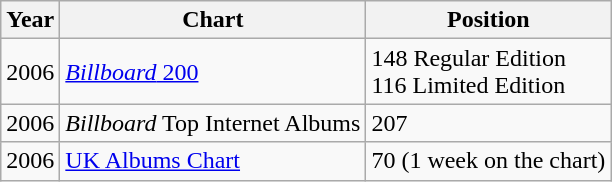<table class="wikitable">
<tr>
<th align="left">Year</th>
<th align="left">Chart</th>
<th align="left">Position</th>
</tr>
<tr>
<td align="left">2006</td>
<td align="left"><a href='#'><em>Billboard</em> 200</a></td>
<td align="left">148 Regular Edition<br>116 Limited Edition</td>
</tr>
<tr>
<td align="left">2006</td>
<td align="left"><em>Billboard</em> Top Internet Albums</td>
<td align="left">207</td>
</tr>
<tr>
<td align="left">2006</td>
<td align="left"><a href='#'>UK Albums Chart</a></td>
<td align="left">70 (1 week on the chart)</td>
</tr>
</table>
